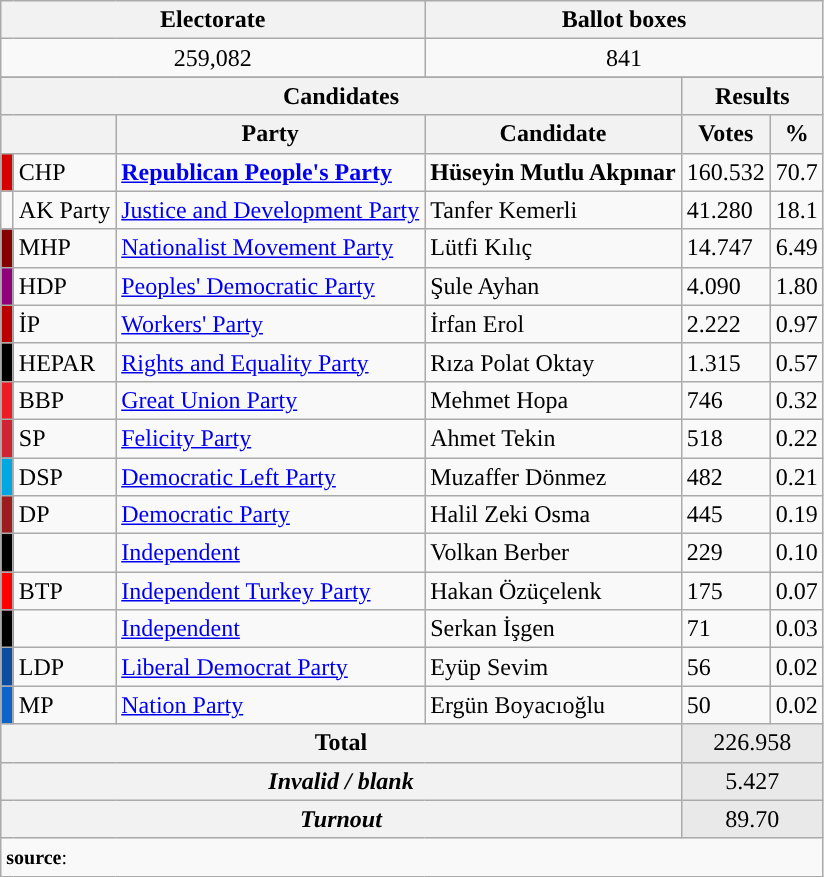<table class="wikitable">
<tr style="background-color:#F2F2F2">
<td align="center" colspan="3"><strong>Electorate</strong></td>
<td align="center" colspan="7"><strong>Ballot boxes</strong></td>
</tr>
<tr align="left">
<td align="center" colspan="3">259,082</td>
<td align="center" colspan="7">841</td>
</tr>
<tr>
</tr>
<tr style="background-color:#E9E9E9">
</tr>
<tr>
<th align="center" colspan="4">Candidates</th>
<th align="center" colspan="6">Results</th>
</tr>
<tr style="background-color:#E9E9E9">
<th align="center" colspan="2"></th>
<th align="center">Party</th>
<th align="center">Candidate</th>
<th align="center">Votes</th>
<th align="center">%</th>
</tr>
<tr align="left">
<td bgcolor="#d50000" width=1></td>
<td>CHP</td>
<td><strong><a href='#'>Republican People's Party</a></strong></td>
<td><strong>Hüseyin Mutlu Akpınar</strong></td>
<td>160.532</td>
<td>70.7</td>
</tr>
<tr align="left">
<td></td>
<td>AK Party</td>
<td><a href='#'>Justice and Development Party</a></td>
<td>Tanfer Kemerli</td>
<td>41.280</td>
<td>18.1</td>
</tr>
<tr align="left">
<td bgcolor="#870000" width=1></td>
<td>MHP</td>
<td><a href='#'>Nationalist Movement Party</a></td>
<td>Lütfi Kılıç</td>
<td>14.747</td>
<td>6.49</td>
</tr>
<tr align="left">
<td bgcolor="#91007B" width=1></td>
<td>HDP</td>
<td><a href='#'>Peoples' Democratic Party</a></td>
<td>Şule Ayhan</td>
<td>4.090</td>
<td>1.80</td>
</tr>
<tr align="left">
<td bgcolor="#BB0000" width=1></td>
<td>İP</td>
<td><a href='#'>Workers' Party</a></td>
<td>İrfan Erol</td>
<td>2.222</td>
<td>0.97</td>
</tr>
<tr align="left">
<td bgcolor="#000000" width=1></td>
<td>HEPAR</td>
<td><a href='#'>Rights and Equality Party</a></td>
<td>Rıza Polat Oktay</td>
<td>1.315</td>
<td>0.57</td>
</tr>
<tr align="left">
<td bgcolor="#ED1C24" width=1></td>
<td>BBP</td>
<td><a href='#'>Great Union Party</a></td>
<td>Mehmet Hopa</td>
<td>746</td>
<td>0.32</td>
</tr>
<tr align="left">
<td bgcolor="#D02433" width=1></td>
<td>SP</td>
<td><a href='#'>Felicity Party</a></td>
<td>Ahmet Tekin</td>
<td>518</td>
<td>0.22</td>
</tr>
<tr align="left">
<td bgcolor="#01A7E1" width=1></td>
<td>DSP</td>
<td><a href='#'>Democratic Left Party</a></td>
<td>Muzaffer Dönmez</td>
<td>482</td>
<td>0.21</td>
</tr>
<tr align="left">
<td bgcolor="#9D1D1E" width=1></td>
<td>DP</td>
<td><a href='#'>Democratic Party</a></td>
<td>Halil Zeki Osma</td>
<td>445</td>
<td>0.19</td>
</tr>
<tr align="left">
<td bgcolor=" " width=1></td>
<td></td>
<td><a href='#'>Independent</a></td>
<td>Volkan Berber</td>
<td>229</td>
<td>0.10</td>
</tr>
<tr align="left">
<td bgcolor="#FE0000" width=1></td>
<td>BTP</td>
<td><a href='#'>Independent Turkey Party</a></td>
<td>Hakan Özüçelenk</td>
<td>175</td>
<td>0.07</td>
</tr>
<tr align="left">
<td bgcolor=" " width=1></td>
<td></td>
<td><a href='#'>Independent</a></td>
<td>Serkan İşgen</td>
<td>71</td>
<td>0.03</td>
</tr>
<tr align="left">
<td bgcolor="#0C4DA2" width=1></td>
<td>LDP</td>
<td><a href='#'>Liberal Democrat Party</a></td>
<td>Eyüp Sevim</td>
<td>56</td>
<td>0.02</td>
</tr>
<tr align="left">
<td bgcolor="#0C63CA" width=1></td>
<td>MP</td>
<td><a href='#'>Nation Party</a></td>
<td>Ergün Boyacıoğlu</td>
<td>50</td>
<td>0.02</td>
</tr>
<tr style="background-color:#E9E9E9" align="left">
<th align="center" colspan="4"><strong>Total</strong></th>
<td align="center" colspan="5">226.958</td>
</tr>
<tr style="background-color:#E9E9E9" align="left">
<th align="center" colspan="4"><em>Invalid / blank</em></th>
<td align="center" colspan="5">5.427</td>
</tr>
<tr style="background-color:#E9E9E9" align="left">
<th align="center" colspan="4"><em>Turnout</em></th>
<td align="center" colspan="5">89.70</td>
</tr>
<tr>
<td align="left" colspan=10><small><strong>source</strong>: </small></td>
</tr>
</table>
